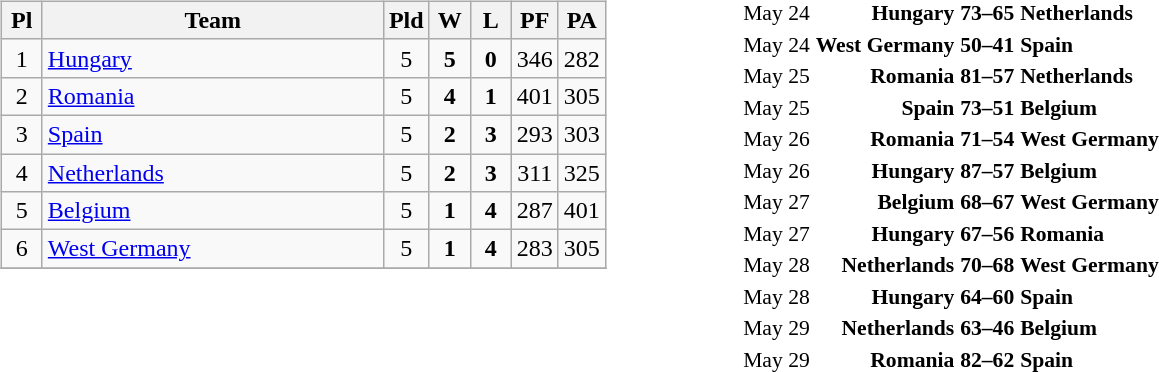<table>
<tr>
<td width="50%"><br><table class="wikitable" style="text-align: center;">
<tr>
<th width=20>Pl</th>
<th width=220>Team</th>
<th width=20>Pld</th>
<th width=20>W</th>
<th width=20>L</th>
<th width=20>PF</th>
<th width=20>PA</th>
</tr>
<tr>
<td>1</td>
<td align="left"> <a href='#'>Hungary</a></td>
<td>5</td>
<td><strong>5</strong></td>
<td><strong>0</strong></td>
<td>346</td>
<td>282</td>
</tr>
<tr>
<td>2</td>
<td align="left"> <a href='#'>Romania</a></td>
<td>5</td>
<td><strong>4</strong></td>
<td><strong>1</strong></td>
<td>401</td>
<td>305</td>
</tr>
<tr>
<td>3</td>
<td align="left"> <a href='#'>Spain</a></td>
<td>5</td>
<td><strong>2</strong></td>
<td><strong>3</strong></td>
<td>293</td>
<td>303</td>
</tr>
<tr>
<td>4</td>
<td align="left"> <a href='#'>Netherlands</a></td>
<td>5</td>
<td><strong>2</strong></td>
<td><strong>3</strong></td>
<td>311</td>
<td>325</td>
</tr>
<tr>
<td>5</td>
<td align="left"> <a href='#'>Belgium</a></td>
<td>5</td>
<td><strong>1</strong></td>
<td><strong>4</strong></td>
<td>287</td>
<td>401</td>
</tr>
<tr>
<td>6</td>
<td align="left"> <a href='#'>West Germany</a></td>
<td>5</td>
<td><strong>1</strong></td>
<td><strong>4</strong></td>
<td>283</td>
<td>305</td>
</tr>
<tr>
</tr>
</table>
<br>
<br>
<br>
<br></td>
<td><br><table style="font-size:90%; margin: 0 auto;">
<tr>
<td>May 24</td>
<td align="right"><strong>Hungary</strong> </td>
<td align="center"><strong>73–65</strong></td>
<td><strong> Netherlands</strong></td>
</tr>
<tr>
<td>May 24</td>
<td align="right"><strong>West Germany</strong> </td>
<td align="center"><strong>50–41</strong></td>
<td><strong> Spain</strong></td>
</tr>
<tr>
<td>May 25</td>
<td align="right"><strong>Romania</strong> </td>
<td align="center"><strong>81–57</strong></td>
<td><strong> Netherlands</strong></td>
</tr>
<tr>
<td>May 25</td>
<td align="right"><strong>Spain</strong> </td>
<td align="center"><strong>73–51</strong></td>
<td><strong> Belgium</strong></td>
</tr>
<tr>
<td>May 26</td>
<td align="right"><strong>Romania</strong> </td>
<td align="center"><strong>71–54</strong></td>
<td><strong> West Germany</strong></td>
</tr>
<tr>
<td>May 26</td>
<td align="right"><strong>Hungary</strong> </td>
<td align="center"><strong>87–57</strong></td>
<td><strong> Belgium</strong></td>
</tr>
<tr>
<td>May 27</td>
<td align="right"><strong>Belgium</strong> </td>
<td align="center"><strong>68–67</strong></td>
<td><strong> West Germany</strong></td>
</tr>
<tr>
<td>May 27</td>
<td align="right"><strong>Hungary</strong> </td>
<td align="center"><strong>67–56</strong></td>
<td><strong> Romania</strong></td>
</tr>
<tr>
<td>May 28</td>
<td align="right"><strong>Netherlands</strong> </td>
<td align="center"><strong>70–68</strong></td>
<td><strong> West Germany</strong></td>
</tr>
<tr>
<td>May 28</td>
<td align="right"><strong>Hungary</strong> </td>
<td align="center"><strong>64–60</strong></td>
<td><strong> Spain</strong></td>
</tr>
<tr>
<td>May 29</td>
<td align="right"><strong>Netherlands</strong> </td>
<td align="center"><strong>63–46</strong></td>
<td><strong> Belgium</strong></td>
</tr>
<tr>
<td>May 29</td>
<td align="right"><strong>Romania</strong> </td>
<td align="center"><strong>82–62</strong></td>
<td><strong> Spain</strong></td>
</tr>
<tr>
</tr>
</table>
</td>
</tr>
</table>
